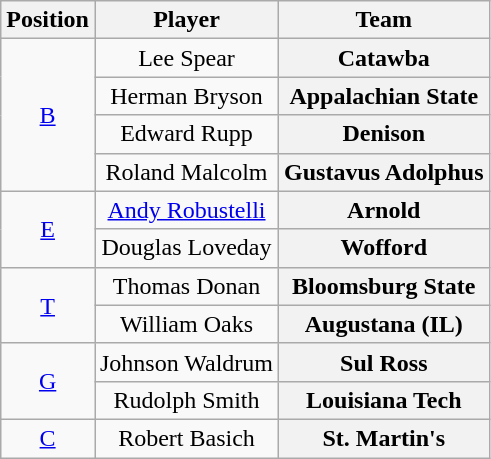<table class="wikitable">
<tr>
<th>Position</th>
<th>Player</th>
<th>Team</th>
</tr>
<tr style="text-align:center;">
<td rowspan="4"><a href='#'>B</a></td>
<td>Lee Spear</td>
<th Style = >Catawba</th>
</tr>
<tr style="text-align:center;">
<td>Herman Bryson</td>
<th Style = >Appalachian State</th>
</tr>
<tr style="text-align:center;">
<td>Edward Rupp</td>
<th Style = >Denison</th>
</tr>
<tr style="text-align:center;">
<td>Roland Malcolm</td>
<th Style = >Gustavus Adolphus</th>
</tr>
<tr style="text-align:center;">
<td rowspan="2"><a href='#'>E</a></td>
<td><a href='#'>Andy Robustelli</a></td>
<th Style = >Arnold</th>
</tr>
<tr style="text-align:center;">
<td>Douglas Loveday</td>
<th Style = >Wofford</th>
</tr>
<tr style="text-align:center;">
<td rowspan="2"><a href='#'>T</a></td>
<td>Thomas Donan</td>
<th Style = >Bloomsburg State</th>
</tr>
<tr style="text-align:center;">
<td>William Oaks</td>
<th Style = >Augustana (IL)</th>
</tr>
<tr style="text-align:center;">
<td rowspan="2"><a href='#'>G</a></td>
<td>Johnson Waldrum</td>
<th Style = >Sul Ross</th>
</tr>
<tr style="text-align:center;">
<td>Rudolph Smith</td>
<th Style = >Louisiana Tech</th>
</tr>
<tr style="text-align:center;">
<td><a href='#'>C</a></td>
<td>Robert Basich</td>
<th Style = >St. Martin's</th>
</tr>
</table>
